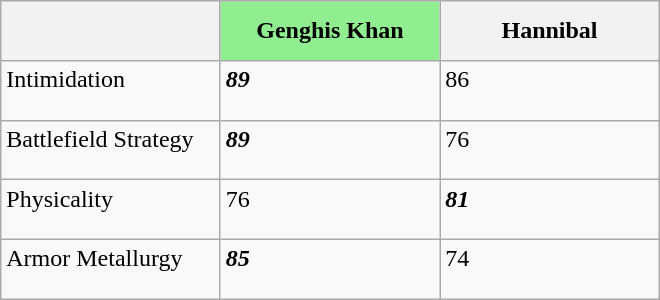<table class="wikitable" style="text-align:left; width:440px; height:200px">
<tr>
<th style="width:120px;"></th>
<th style="width:120px; background:lightgreen;">Genghis Khan</th>
<th style="width:120px;">Hannibal</th>
</tr>
<tr valign="top">
<td>Intimidation</td>
<td><strong><em>89</em></strong></td>
<td>86</td>
</tr>
<tr valign="top">
<td>Battlefield Strategy</td>
<td><strong><em>89</em></strong></td>
<td>76</td>
</tr>
<tr valign="top">
<td>Physicality</td>
<td>76</td>
<td><strong><em>81</em></strong></td>
</tr>
<tr valign="top">
<td>Armor Metallurgy</td>
<td><strong><em>85</em></strong></td>
<td>74</td>
</tr>
</table>
